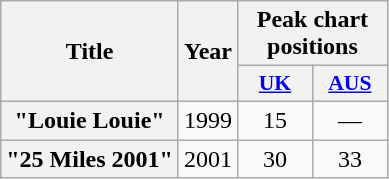<table class="wikitable plainrowheaders" style="text-align:center;">
<tr>
<th scope="col" rowspan="2">Title</th>
<th scope="col" rowspan="2">Year</th>
<th scope="col" colspan="2">Peak chart positions</th>
</tr>
<tr>
<th scope="col" style="width:3em;font-size:90%;"><a href='#'>UK</a><br></th>
<th scope="col" style="width:3em;font-size:90%;"><a href='#'>AUS</a><br></th>
</tr>
<tr>
<th scope="row">"Louie Louie"</th>
<td>1999</td>
<td>15</td>
<td>—</td>
</tr>
<tr>
<th scope="row">"25 Miles 2001"</th>
<td>2001</td>
<td>30</td>
<td>33</td>
</tr>
</table>
